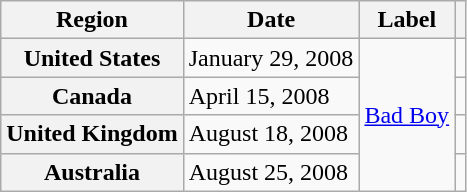<table class="wikitable plainrowheaders">
<tr>
<th scope="col">Region</th>
<th scope="col">Date</th>
<th scope="col">Label</th>
<th scope="col"></th>
</tr>
<tr>
<th scope="row">United States</th>
<td>January 29, 2008</td>
<td rowspan="4"><a href='#'>Bad Boy</a></td>
<td></td>
</tr>
<tr>
<th scope="row">Canada</th>
<td>April 15, 2008</td>
<td></td>
</tr>
<tr>
<th scope="row">United Kingdom</th>
<td>August 18, 2008</td>
<td></td>
</tr>
<tr>
<th scope="row">Australia</th>
<td>August 25, 2008</td>
<td></td>
</tr>
</table>
